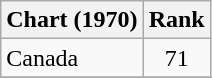<table class="wikitable">
<tr>
<th align="left">Chart (1970)</th>
<th style="text-align:center;">Rank</th>
</tr>
<tr>
<td>Canada</td>
<td style="text-align:center;">71</td>
</tr>
<tr>
</tr>
</table>
